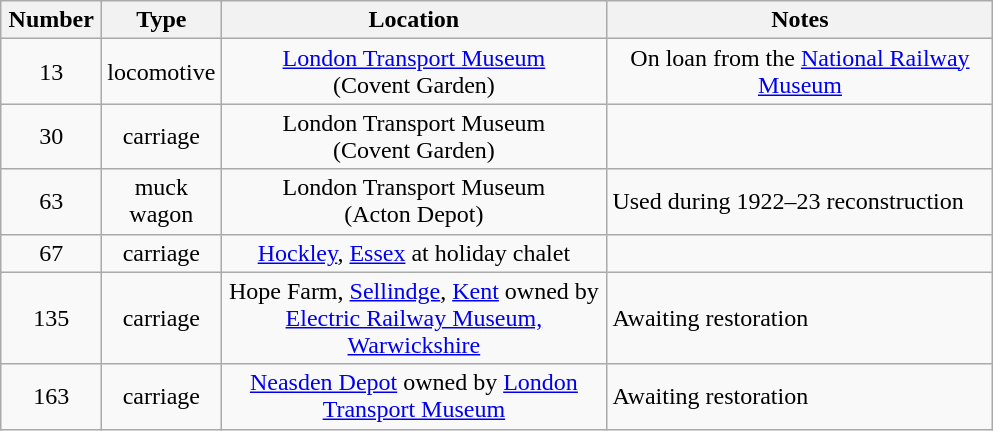<table class="wikitable">
<tr>
<th scope="col" style="width:60px;">Number</th>
<th scope="col" style="width:60px;">Type</th>
<th scope="col" style="width:250px;">Location</th>
<th scope="col" style="width:250px;">Notes</th>
</tr>
<tr style="text-align:center;">
<td>13</td>
<td>locomotive</td>
<td><a href='#'>London Transport Museum</a><br>(Covent Garden)</td>
<td>On loan from the <a href='#'>National Railway Museum</a></td>
</tr>
<tr style="text-align:center;">
<td>30</td>
<td>carriage</td>
<td>London Transport Museum<br>(Covent Garden)</td>
<td></td>
</tr>
<tr style="text-align:center;">
<td>63</td>
<td>muck wagon</td>
<td>London Transport Museum<br>(Acton Depot)</td>
<td align=left>Used during 1922–23 reconstruction</td>
</tr>
<tr style="text-align:center;">
<td>67</td>
<td>carriage</td>
<td><a href='#'>Hockley</a>, <a href='#'>Essex</a> at holiday chalet</td>
<td align=left></td>
</tr>
<tr style="text-align:center;">
<td>135</td>
<td>carriage</td>
<td>Hope Farm, <a href='#'>Sellindge</a>, <a href='#'>Kent</a> owned by <a href='#'>Electric Railway Museum, Warwickshire</a></td>
<td align=left>Awaiting restoration</td>
</tr>
<tr style="text-align:center;">
<td>163</td>
<td>carriage</td>
<td><a href='#'>Neasden Depot</a> owned by <a href='#'>London Transport Museum</a></td>
<td align=left>Awaiting restoration</td>
</tr>
</table>
